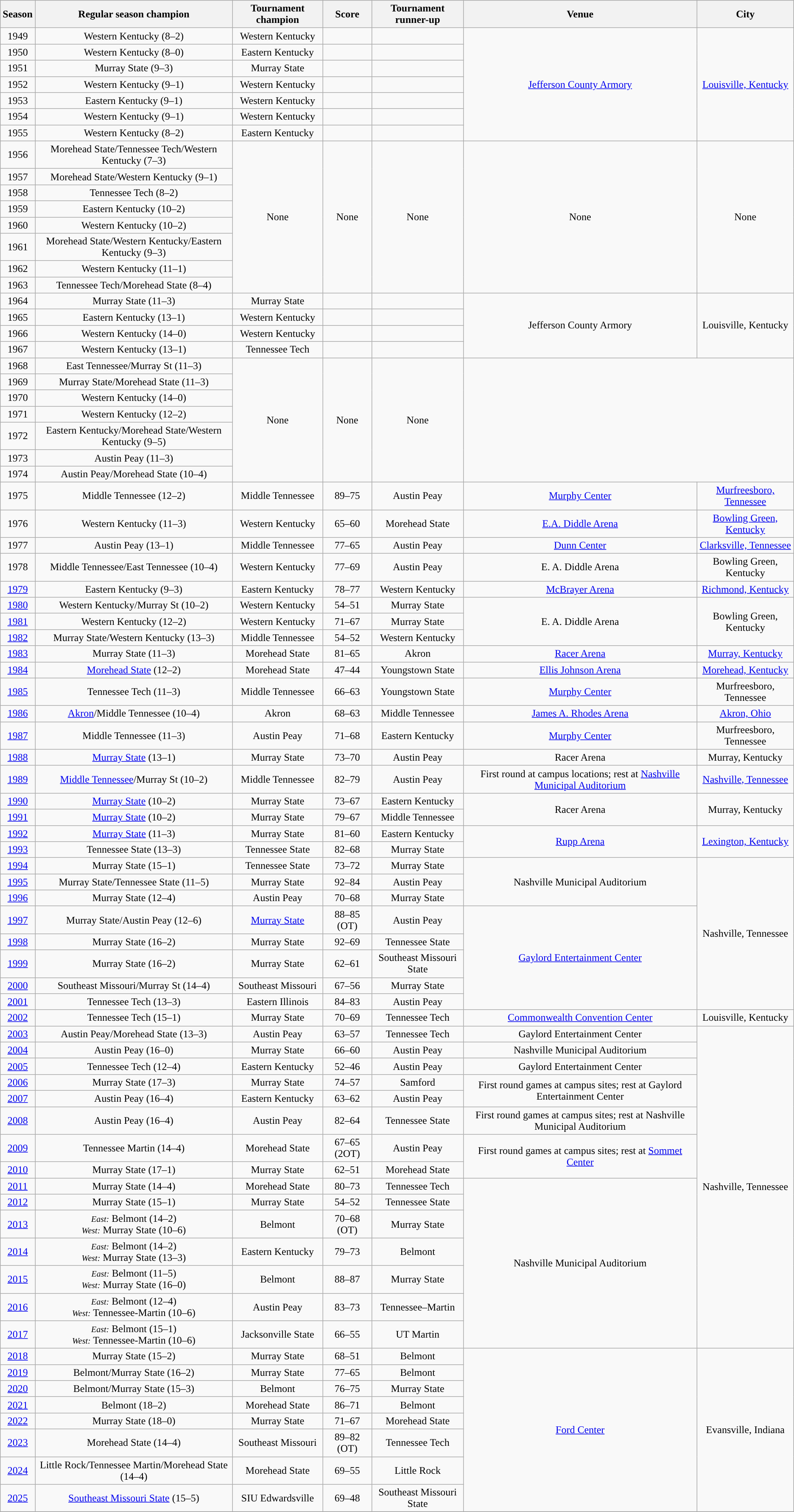<table class="wikitable sortable" style="text-align:center">
<tr>
<th width=px>Season</th>
<th width=px>Regular season champion</th>
<th width=px>Tournament champion</th>
<th width=px>Score</th>
<th width=px>Tournament runner-up</th>
<th width=px>Venue</th>
<th width=px>City</th>
</tr>
<tr>
<td>1949</td>
<td>Western Kentucky (8–2)</td>
<td>Western Kentucky</td>
<td></td>
<td></td>
<td rowspan=7><a href='#'>Jefferson County Armory</a></td>
<td rowspan=7><a href='#'>Louisville, Kentucky</a></td>
</tr>
<tr>
<td>1950</td>
<td>Western Kentucky (8–0)</td>
<td>Eastern Kentucky</td>
<td></td>
<td></td>
</tr>
<tr>
<td>1951</td>
<td>Murray State (9–3)</td>
<td>Murray State</td>
<td></td>
<td></td>
</tr>
<tr>
<td>1952</td>
<td>Western Kentucky (9–1)</td>
<td>Western Kentucky</td>
<td></td>
<td></td>
</tr>
<tr>
<td>1953</td>
<td>Eastern Kentucky (9–1)</td>
<td>Western Kentucky</td>
<td></td>
<td></td>
</tr>
<tr>
<td>1954</td>
<td>Western Kentucky (9–1)</td>
<td>Western Kentucky</td>
<td></td>
<td></td>
</tr>
<tr>
<td>1955</td>
<td>Western Kentucky (8–2)</td>
<td>Eastern Kentucky</td>
<td></td>
<td></td>
</tr>
<tr>
<td>1956</td>
<td>Morehead State/Tennessee Tech/Western Kentucky (7–3)</td>
<td rowspan=8>None</td>
<td rowspan=8>None</td>
<td rowspan=8>None</td>
<td rowspan=8>None</td>
<td rowspan=8>None</td>
</tr>
<tr>
<td>1957</td>
<td>Morehead State/Western Kentucky (9–1)</td>
</tr>
<tr>
<td>1958</td>
<td>Tennessee Tech (8–2)</td>
</tr>
<tr>
<td>1959</td>
<td>Eastern Kentucky (10–2)</td>
</tr>
<tr>
<td>1960</td>
<td>Western Kentucky (10–2)</td>
</tr>
<tr>
<td>1961</td>
<td>Morehead State/Western Kentucky/Eastern Kentucky (9–3)</td>
</tr>
<tr>
<td>1962</td>
<td>Western Kentucky (11–1)</td>
</tr>
<tr>
<td>1963</td>
<td>Tennessee Tech/Morehead State (8–4)</td>
</tr>
<tr>
<td>1964</td>
<td>Murray State (11–3)</td>
<td>Murray State</td>
<td></td>
<td></td>
<td rowspan=4>Jefferson County Armory</td>
<td rowspan=4>Louisville, Kentucky</td>
</tr>
<tr>
<td>1965</td>
<td>Eastern Kentucky (13–1)</td>
<td>Western Kentucky</td>
<td></td>
<td></td>
</tr>
<tr>
<td>1966</td>
<td>Western Kentucky (14–0)</td>
<td>Western Kentucky</td>
<td></td>
<td></td>
</tr>
<tr>
<td>1967</td>
<td>Western Kentucky (13–1)</td>
<td>Tennessee Tech</td>
<td></td>
<td></td>
</tr>
<tr>
<td>1968</td>
<td>East Tennessee/Murray St (11–3)</td>
<td rowspan=7>None</td>
<td rowspan=7>None</td>
<td rowspan=7>None</td>
</tr>
<tr>
<td>1969</td>
<td>Murray State/Morehead State (11–3)</td>
</tr>
<tr>
<td>1970</td>
<td>Western Kentucky (14–0)</td>
</tr>
<tr>
<td>1971</td>
<td>Western Kentucky (12–2)</td>
</tr>
<tr>
<td>1972</td>
<td>Eastern Kentucky/Morehead State/Western Kentucky (9–5)</td>
</tr>
<tr>
<td>1973</td>
<td>Austin Peay (11–3)</td>
</tr>
<tr>
<td>1974</td>
<td>Austin Peay/Morehead State (10–4)</td>
</tr>
<tr>
<td>1975</td>
<td>Middle Tennessee (12–2)</td>
<td>Middle Tennessee</td>
<td>89–75</td>
<td>Austin Peay</td>
<td><a href='#'>Murphy Center</a></td>
<td><a href='#'>Murfreesboro, Tennessee</a></td>
</tr>
<tr>
<td>1976</td>
<td>Western Kentucky (11–3)</td>
<td>Western Kentucky</td>
<td>65–60</td>
<td>Morehead State</td>
<td><a href='#'>E.A. Diddle Arena</a></td>
<td><a href='#'>Bowling Green, Kentucky</a></td>
</tr>
<tr>
<td>1977</td>
<td>Austin Peay (13–1)</td>
<td>Middle Tennessee</td>
<td>77–65</td>
<td>Austin Peay</td>
<td><a href='#'>Dunn Center</a></td>
<td><a href='#'>Clarksville, Tennessee</a></td>
</tr>
<tr>
<td>1978</td>
<td>Middle Tennessee/East Tennessee (10–4)</td>
<td>Western Kentucky</td>
<td>77–69</td>
<td>Austin Peay</td>
<td>E. A. Diddle Arena</td>
<td>Bowling Green, Kentucky</td>
</tr>
<tr>
<td><a href='#'>1979</a></td>
<td>Eastern Kentucky (9–3)</td>
<td>Eastern Kentucky</td>
<td>78–77</td>
<td>Western Kentucky</td>
<td><a href='#'>McBrayer Arena</a></td>
<td><a href='#'>Richmond, Kentucky</a></td>
</tr>
<tr>
<td><a href='#'>1980</a></td>
<td>Western Kentucky/Murray St (10–2)</td>
<td>Western Kentucky</td>
<td>54–51</td>
<td>Murray State</td>
<td rowspan=3>E. A. Diddle Arena</td>
<td rowspan=3>Bowling Green, Kentucky</td>
</tr>
<tr>
<td><a href='#'>1981</a></td>
<td>Western Kentucky (12–2)</td>
<td>Western Kentucky</td>
<td>71–67</td>
<td>Murray State</td>
</tr>
<tr>
<td><a href='#'>1982</a></td>
<td>Murray State/Western Kentucky (13–3)</td>
<td>Middle Tennessee</td>
<td>54–52</td>
<td>Western Kentucky</td>
</tr>
<tr>
<td><a href='#'>1983</a></td>
<td>Murray State (11–3)</td>
<td>Morehead State</td>
<td>81–65</td>
<td>Akron</td>
<td><a href='#'>Racer Arena</a></td>
<td><a href='#'>Murray, Kentucky</a></td>
</tr>
<tr>
<td><a href='#'>1984</a></td>
<td><a href='#'>Morehead State</a> (12–2)</td>
<td>Morehead State</td>
<td>47–44</td>
<td>Youngstown State</td>
<td><a href='#'>Ellis Johnson Arena</a></td>
<td><a href='#'>Morehead, Kentucky</a></td>
</tr>
<tr>
<td><a href='#'>1985</a></td>
<td>Tennessee Tech (11–3)</td>
<td>Middle Tennessee</td>
<td>66–63</td>
<td>Youngstown State</td>
<td><a href='#'>Murphy Center</a></td>
<td>Murfreesboro, Tennessee</td>
</tr>
<tr>
<td><a href='#'>1986</a></td>
<td><a href='#'>Akron</a>/Middle Tennessee (10–4)</td>
<td>Akron</td>
<td>68–63</td>
<td>Middle Tennessee</td>
<td><a href='#'>James A. Rhodes Arena</a></td>
<td><a href='#'>Akron, Ohio</a></td>
</tr>
<tr>
<td><a href='#'>1987</a></td>
<td>Middle Tennessee (11–3)</td>
<td>Austin Peay</td>
<td>71–68</td>
<td>Eastern Kentucky</td>
<td><a href='#'>Murphy Center</a></td>
<td>Murfreesboro, Tennessee</td>
</tr>
<tr>
<td><a href='#'>1988</a></td>
<td><a href='#'>Murray State</a> (13–1)</td>
<td>Murray State</td>
<td>73–70</td>
<td>Austin Peay</td>
<td>Racer Arena</td>
<td>Murray, Kentucky</td>
</tr>
<tr>
<td><a href='#'>1989</a></td>
<td><a href='#'>Middle Tennessee</a>/Murray St (10–2)</td>
<td>Middle Tennessee</td>
<td>82–79</td>
<td>Austin Peay</td>
<td>First round at campus locations; rest at <a href='#'>Nashville Municipal Auditorium</a></td>
<td><a href='#'>Nashville, Tennessee</a></td>
</tr>
<tr>
<td><a href='#'>1990</a></td>
<td><a href='#'>Murray State</a> (10–2)</td>
<td>Murray State</td>
<td>73–67</td>
<td>Eastern Kentucky</td>
<td rowspan=2>Racer Arena</td>
<td rowspan=2>Murray, Kentucky</td>
</tr>
<tr>
<td><a href='#'>1991</a></td>
<td><a href='#'>Murray State</a> (10–2)</td>
<td>Murray State</td>
<td>79–67</td>
<td>Middle Tennessee</td>
</tr>
<tr>
<td><a href='#'>1992</a></td>
<td><a href='#'>Murray State</a> (11–3)</td>
<td>Murray State</td>
<td>81–60</td>
<td>Eastern Kentucky</td>
<td rowspan=2><a href='#'>Rupp Arena</a></td>
<td rowspan=2><a href='#'>Lexington, Kentucky</a></td>
</tr>
<tr>
<td><a href='#'>1993</a></td>
<td>Tennessee State (13–3)</td>
<td>Tennessee State</td>
<td>82–68</td>
<td>Murray State</td>
</tr>
<tr>
<td><a href='#'>1994</a></td>
<td>Murray State (15–1)</td>
<td>Tennessee State</td>
<td>73–72</td>
<td>Murray State</td>
<td rowspan=3>Nashville Municipal Auditorium</td>
<td rowspan=8>Nashville, Tennessee</td>
</tr>
<tr>
<td><a href='#'>1995</a></td>
<td>Murray State/Tennessee State (11–5)</td>
<td>Murray State</td>
<td>92–84</td>
<td>Austin Peay</td>
</tr>
<tr>
<td><a href='#'>1996</a></td>
<td>Murray State (12–4)</td>
<td>Austin Peay</td>
<td>70–68</td>
<td>Murray State</td>
</tr>
<tr>
<td><a href='#'>1997</a></td>
<td>Murray State/Austin Peay (12–6)</td>
<td><a href='#'>Murray State</a></td>
<td>88–85 (OT)</td>
<td>Austin Peay</td>
<td rowspan=5><a href='#'>Gaylord Entertainment Center</a></td>
</tr>
<tr>
<td><a href='#'>1998</a></td>
<td>Murray State (16–2)</td>
<td>Murray State</td>
<td>92–69</td>
<td>Tennessee State</td>
</tr>
<tr>
<td><a href='#'>1999</a></td>
<td>Murray State (16–2)</td>
<td>Murray State</td>
<td>62–61</td>
<td>Southeast Missouri State</td>
</tr>
<tr>
<td><a href='#'>2000</a></td>
<td>Southeast Missouri/Murray St (14–4)</td>
<td>Southeast Missouri</td>
<td>67–56</td>
<td>Murray State</td>
</tr>
<tr>
<td><a href='#'>2001</a></td>
<td>Tennessee Tech (13–3)</td>
<td>Eastern Illinois</td>
<td>84–83</td>
<td>Austin Peay</td>
</tr>
<tr>
<td><a href='#'>2002</a></td>
<td>Tennessee Tech (15–1)</td>
<td>Murray State</td>
<td>70–69</td>
<td>Tennessee Tech</td>
<td><a href='#'>Commonwealth Convention Center</a></td>
<td>Louisville, Kentucky</td>
</tr>
<tr>
<td><a href='#'>2003</a></td>
<td>Austin Peay/Morehead State (13–3)</td>
<td>Austin Peay</td>
<td>63–57</td>
<td>Tennessee Tech</td>
<td>Gaylord Entertainment Center</td>
<td rowspan=15>Nashville, Tennessee</td>
</tr>
<tr>
<td><a href='#'>2004</a></td>
<td>Austin Peay (16–0)</td>
<td>Murray State</td>
<td>66–60</td>
<td>Austin Peay</td>
<td>Nashville Municipal Auditorium</td>
</tr>
<tr>
<td><a href='#'>2005</a></td>
<td>Tennessee Tech (12–4)</td>
<td>Eastern Kentucky</td>
<td>52–46</td>
<td>Austin Peay</td>
<td>Gaylord Entertainment Center</td>
</tr>
<tr>
<td><a href='#'>2006</a></td>
<td>Murray State (17–3)</td>
<td>Murray State</td>
<td>74–57</td>
<td>Samford</td>
<td rowspan=2>First round games at campus sites; rest at Gaylord Entertainment Center</td>
</tr>
<tr>
<td><a href='#'>2007</a></td>
<td>Austin Peay (16–4)</td>
<td>Eastern Kentucky</td>
<td>63–62</td>
<td>Austin Peay</td>
</tr>
<tr>
<td><a href='#'>2008</a></td>
<td>Austin Peay (16–4)</td>
<td>Austin Peay</td>
<td>82–64</td>
<td>Tennessee State</td>
<td>First round games at campus sites; rest at Nashville Municipal Auditorium</td>
</tr>
<tr>
<td><a href='#'>2009</a></td>
<td>Tennessee Martin (14–4)</td>
<td>Morehead State</td>
<td>67–65 (2OT)</td>
<td>Austin Peay</td>
<td rowspan=2>First round games at campus sites; rest at <a href='#'>Sommet Center</a></td>
</tr>
<tr>
<td><a href='#'>2010</a></td>
<td>Murray State (17–1)</td>
<td>Murray State</td>
<td>62–51</td>
<td>Morehead State</td>
</tr>
<tr>
<td><a href='#'>2011</a></td>
<td>Murray State (14–4)</td>
<td>Morehead State</td>
<td>80–73</td>
<td>Tennessee Tech</td>
<td rowspan=7>Nashville Municipal Auditorium</td>
</tr>
<tr>
<td><a href='#'>2012</a></td>
<td>Murray State (15–1)</td>
<td>Murray State</td>
<td>54–52</td>
<td>Tennessee State</td>
</tr>
<tr>
<td><a href='#'>2013</a></td>
<td><small><em>East:</em></small> Belmont (14–2)<br><small><em>West:</em></small> Murray State (10–6)</td>
<td>Belmont</td>
<td>70–68 (OT)</td>
<td>Murray State</td>
</tr>
<tr>
<td><a href='#'>2014</a></td>
<td><small><em>East:</em></small> Belmont (14–2)<br><small><em>West:</em></small> Murray State (13–3)</td>
<td>Eastern Kentucky</td>
<td>79–73</td>
<td>Belmont</td>
</tr>
<tr>
<td><a href='#'>2015</a></td>
<td><small><em>East:</em></small> Belmont (11–5)<br><small><em>West:</em></small> Murray State (16–0)</td>
<td>Belmont</td>
<td>88–87</td>
<td>Murray State</td>
</tr>
<tr>
<td><a href='#'>2016</a></td>
<td><small><em>East:</em></small> Belmont (12–4)<br><small><em>West:</em></small> Tennessee-Martin (10–6)</td>
<td>Austin Peay</td>
<td>83–73</td>
<td>Tennessee–Martin</td>
</tr>
<tr>
<td><a href='#'>2017</a></td>
<td><small><em>East:</em></small> Belmont (15–1)<br><small><em>West:</em></small> Tennessee-Martin (10–6)</td>
<td>Jacksonville State</td>
<td>66–55</td>
<td>UT Martin</td>
</tr>
<tr>
<td><a href='#'>2018</a></td>
<td>Murray State (15–2)</td>
<td>Murray State</td>
<td>68–51</td>
<td>Belmont</td>
<td rowspan=8><a href='#'>Ford Center</a></td>
<td rowspan=8>Evansville, Indiana</td>
</tr>
<tr>
<td><a href='#'>2019</a></td>
<td>Belmont/Murray State (16–2)</td>
<td>Murray State</td>
<td>77–65</td>
<td>Belmont</td>
</tr>
<tr>
<td><a href='#'>2020</a></td>
<td>Belmont/Murray State (15–3)</td>
<td>Belmont</td>
<td>76–75</td>
<td>Murray State</td>
</tr>
<tr>
<td><a href='#'>2021</a></td>
<td>Belmont (18–2)</td>
<td>Morehead State</td>
<td>86–71</td>
<td>Belmont</td>
</tr>
<tr>
<td><a href='#'>2022</a></td>
<td>Murray State (18–0)</td>
<td>Murray State</td>
<td>71–67</td>
<td>Morehead State</td>
</tr>
<tr>
<td><a href='#'>2023</a></td>
<td>Morehead State (14–4)</td>
<td>Southeast Missouri</td>
<td>89–82 (OT)</td>
<td>Tennessee Tech</td>
</tr>
<tr>
<td><a href='#'>2024</a></td>
<td>Little Rock/Tennessee Martin/Morehead State (14–4)</td>
<td>Morehead State</td>
<td>69–55</td>
<td>Little Rock</td>
</tr>
<tr>
<td><a href='#'>2025</a></td>
<td><a href='#'>Southeast Missouri State</a> (15–5)</td>
<td>SIU Edwardsville</td>
<td>69–48</td>
<td>Southeast Missouri State</td>
</tr>
<tr>
</tr>
</table>
